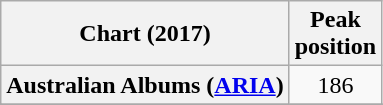<table class="wikitable sortable plainrowheaders" style="text-align:center">
<tr>
<th scope="col">Chart (2017)</th>
<th scope="col">Peak<br> position</th>
</tr>
<tr>
<th scope="row">Australian Albums (<a href='#'>ARIA</a>)</th>
<td>186</td>
</tr>
<tr>
</tr>
<tr>
</tr>
<tr>
</tr>
<tr>
</tr>
<tr>
</tr>
<tr>
</tr>
<tr>
</tr>
<tr>
</tr>
<tr>
</tr>
<tr>
</tr>
<tr>
</tr>
<tr>
</tr>
<tr>
</tr>
<tr>
</tr>
<tr>
</tr>
<tr>
</tr>
</table>
